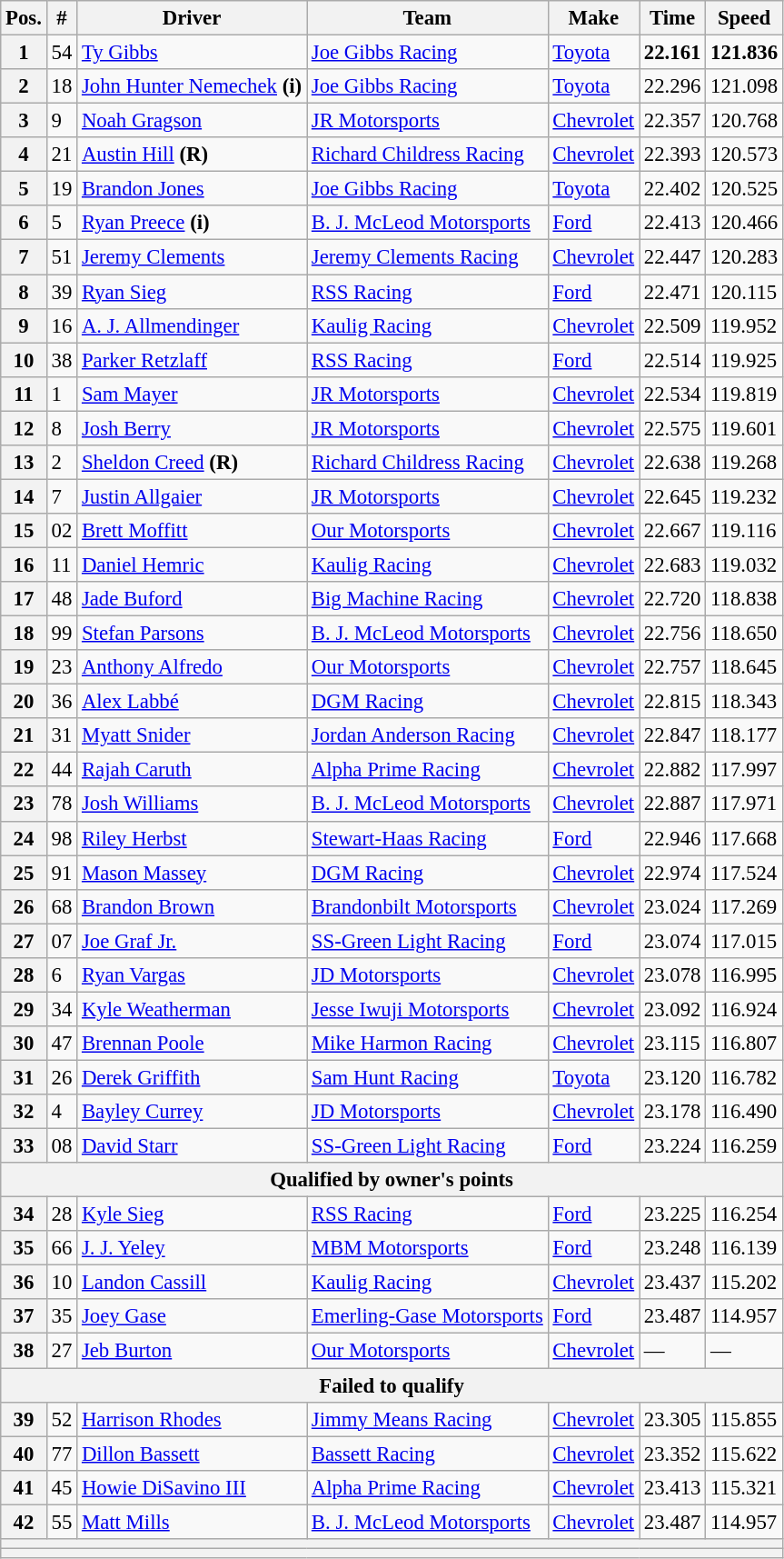<table class="wikitable" style="font-size:95%">
<tr>
<th>Pos.</th>
<th>#</th>
<th>Driver</th>
<th>Team</th>
<th>Make</th>
<th>Time</th>
<th>Speed</th>
</tr>
<tr>
<th>1</th>
<td>54</td>
<td><a href='#'>Ty Gibbs</a></td>
<td><a href='#'>Joe Gibbs Racing</a></td>
<td><a href='#'>Toyota</a></td>
<td><strong>22.161</strong></td>
<td><strong>121.836</strong></td>
</tr>
<tr>
<th>2</th>
<td>18</td>
<td><a href='#'>John Hunter Nemechek</a> <strong>(i)</strong></td>
<td><a href='#'>Joe Gibbs Racing</a></td>
<td><a href='#'>Toyota</a></td>
<td>22.296</td>
<td>121.098</td>
</tr>
<tr>
<th>3</th>
<td>9</td>
<td><a href='#'>Noah Gragson</a></td>
<td><a href='#'>JR Motorsports</a></td>
<td><a href='#'>Chevrolet</a></td>
<td>22.357</td>
<td>120.768</td>
</tr>
<tr>
<th>4</th>
<td>21</td>
<td><a href='#'>Austin Hill</a> <strong>(R)</strong></td>
<td><a href='#'>Richard Childress Racing</a></td>
<td><a href='#'>Chevrolet</a></td>
<td>22.393</td>
<td>120.573</td>
</tr>
<tr>
<th>5</th>
<td>19</td>
<td><a href='#'>Brandon Jones</a></td>
<td><a href='#'>Joe Gibbs Racing</a></td>
<td><a href='#'>Toyota</a></td>
<td>22.402</td>
<td>120.525</td>
</tr>
<tr>
<th>6</th>
<td>5</td>
<td><a href='#'>Ryan Preece</a> <strong>(i)</strong></td>
<td><a href='#'>B. J. McLeod Motorsports</a></td>
<td><a href='#'>Ford</a></td>
<td>22.413</td>
<td>120.466</td>
</tr>
<tr>
<th>7</th>
<td>51</td>
<td><a href='#'>Jeremy Clements</a></td>
<td><a href='#'>Jeremy Clements Racing</a></td>
<td><a href='#'>Chevrolet</a></td>
<td>22.447</td>
<td>120.283</td>
</tr>
<tr>
<th>8</th>
<td>39</td>
<td><a href='#'>Ryan Sieg</a></td>
<td><a href='#'>RSS Racing</a></td>
<td><a href='#'>Ford</a></td>
<td>22.471</td>
<td>120.115</td>
</tr>
<tr>
<th>9</th>
<td>16</td>
<td><a href='#'>A. J. Allmendinger</a></td>
<td><a href='#'>Kaulig Racing</a></td>
<td><a href='#'>Chevrolet</a></td>
<td>22.509</td>
<td>119.952</td>
</tr>
<tr>
<th>10</th>
<td>38</td>
<td><a href='#'>Parker Retzlaff</a></td>
<td><a href='#'>RSS Racing</a></td>
<td><a href='#'>Ford</a></td>
<td>22.514</td>
<td>119.925</td>
</tr>
<tr>
<th>11</th>
<td>1</td>
<td><a href='#'>Sam Mayer</a></td>
<td><a href='#'>JR Motorsports</a></td>
<td><a href='#'>Chevrolet</a></td>
<td>22.534</td>
<td>119.819</td>
</tr>
<tr>
<th>12</th>
<td>8</td>
<td><a href='#'>Josh Berry</a></td>
<td><a href='#'>JR Motorsports</a></td>
<td><a href='#'>Chevrolet</a></td>
<td>22.575</td>
<td>119.601</td>
</tr>
<tr>
<th>13</th>
<td>2</td>
<td><a href='#'>Sheldon Creed</a> <strong>(R)</strong></td>
<td><a href='#'>Richard Childress Racing</a></td>
<td><a href='#'>Chevrolet</a></td>
<td>22.638</td>
<td>119.268</td>
</tr>
<tr>
<th>14</th>
<td>7</td>
<td><a href='#'>Justin Allgaier</a></td>
<td><a href='#'>JR Motorsports</a></td>
<td><a href='#'>Chevrolet</a></td>
<td>22.645</td>
<td>119.232</td>
</tr>
<tr>
<th>15</th>
<td>02</td>
<td><a href='#'>Brett Moffitt</a></td>
<td><a href='#'>Our Motorsports</a></td>
<td><a href='#'>Chevrolet</a></td>
<td>22.667</td>
<td>119.116</td>
</tr>
<tr>
<th>16</th>
<td>11</td>
<td><a href='#'>Daniel Hemric</a></td>
<td><a href='#'>Kaulig Racing</a></td>
<td><a href='#'>Chevrolet</a></td>
<td>22.683</td>
<td>119.032</td>
</tr>
<tr>
<th>17</th>
<td>48</td>
<td><a href='#'>Jade Buford</a></td>
<td><a href='#'>Big Machine Racing</a></td>
<td><a href='#'>Chevrolet</a></td>
<td>22.720</td>
<td>118.838</td>
</tr>
<tr>
<th>18</th>
<td>99</td>
<td><a href='#'>Stefan Parsons</a></td>
<td><a href='#'>B. J. McLeod Motorsports</a></td>
<td><a href='#'>Chevrolet</a></td>
<td>22.756</td>
<td>118.650</td>
</tr>
<tr>
<th>19</th>
<td>23</td>
<td><a href='#'>Anthony Alfredo</a></td>
<td><a href='#'>Our Motorsports</a></td>
<td><a href='#'>Chevrolet</a></td>
<td>22.757</td>
<td>118.645</td>
</tr>
<tr>
<th>20</th>
<td>36</td>
<td><a href='#'>Alex Labbé</a></td>
<td><a href='#'>DGM Racing</a></td>
<td><a href='#'>Chevrolet</a></td>
<td>22.815</td>
<td>118.343</td>
</tr>
<tr>
<th>21</th>
<td>31</td>
<td><a href='#'>Myatt Snider</a></td>
<td><a href='#'>Jordan Anderson Racing</a></td>
<td><a href='#'>Chevrolet</a></td>
<td>22.847</td>
<td>118.177</td>
</tr>
<tr>
<th>22</th>
<td>44</td>
<td><a href='#'>Rajah Caruth</a></td>
<td><a href='#'>Alpha Prime Racing</a></td>
<td><a href='#'>Chevrolet</a></td>
<td>22.882</td>
<td>117.997</td>
</tr>
<tr>
<th>23</th>
<td>78</td>
<td><a href='#'>Josh Williams</a></td>
<td><a href='#'>B. J. McLeod Motorsports</a></td>
<td><a href='#'>Chevrolet</a></td>
<td>22.887</td>
<td>117.971</td>
</tr>
<tr>
<th>24</th>
<td>98</td>
<td><a href='#'>Riley Herbst</a></td>
<td><a href='#'>Stewart-Haas Racing</a></td>
<td><a href='#'>Ford</a></td>
<td>22.946</td>
<td>117.668</td>
</tr>
<tr>
<th>25</th>
<td>91</td>
<td><a href='#'>Mason Massey</a></td>
<td><a href='#'>DGM Racing</a></td>
<td><a href='#'>Chevrolet</a></td>
<td>22.974</td>
<td>117.524</td>
</tr>
<tr>
<th>26</th>
<td>68</td>
<td><a href='#'>Brandon Brown</a></td>
<td><a href='#'>Brandonbilt Motorsports</a></td>
<td><a href='#'>Chevrolet</a></td>
<td>23.024</td>
<td>117.269</td>
</tr>
<tr>
<th>27</th>
<td>07</td>
<td><a href='#'>Joe Graf Jr.</a></td>
<td><a href='#'>SS-Green Light Racing</a></td>
<td><a href='#'>Ford</a></td>
<td>23.074</td>
<td>117.015</td>
</tr>
<tr>
<th>28</th>
<td>6</td>
<td><a href='#'>Ryan Vargas</a></td>
<td><a href='#'>JD Motorsports</a></td>
<td><a href='#'>Chevrolet</a></td>
<td>23.078</td>
<td>116.995</td>
</tr>
<tr>
<th>29</th>
<td>34</td>
<td><a href='#'>Kyle Weatherman</a></td>
<td><a href='#'>Jesse Iwuji Motorsports</a></td>
<td><a href='#'>Chevrolet</a></td>
<td>23.092</td>
<td>116.924</td>
</tr>
<tr>
<th>30</th>
<td>47</td>
<td><a href='#'>Brennan Poole</a></td>
<td><a href='#'>Mike Harmon Racing</a></td>
<td><a href='#'>Chevrolet</a></td>
<td>23.115</td>
<td>116.807</td>
</tr>
<tr>
<th>31</th>
<td>26</td>
<td><a href='#'>Derek Griffith</a></td>
<td><a href='#'>Sam Hunt Racing</a></td>
<td><a href='#'>Toyota</a></td>
<td>23.120</td>
<td>116.782</td>
</tr>
<tr>
<th>32</th>
<td>4</td>
<td><a href='#'>Bayley Currey</a></td>
<td><a href='#'>JD Motorsports</a></td>
<td><a href='#'>Chevrolet</a></td>
<td>23.178</td>
<td>116.490</td>
</tr>
<tr>
<th>33</th>
<td>08</td>
<td><a href='#'>David Starr</a></td>
<td><a href='#'>SS-Green Light Racing</a></td>
<td><a href='#'>Ford</a></td>
<td>23.224</td>
<td>116.259</td>
</tr>
<tr>
<th colspan="7">Qualified by owner's points</th>
</tr>
<tr>
<th>34</th>
<td>28</td>
<td><a href='#'>Kyle Sieg</a></td>
<td><a href='#'>RSS Racing</a></td>
<td><a href='#'>Ford</a></td>
<td>23.225</td>
<td>116.254</td>
</tr>
<tr>
<th>35</th>
<td>66</td>
<td><a href='#'>J. J. Yeley</a></td>
<td><a href='#'>MBM Motorsports</a></td>
<td><a href='#'>Ford</a></td>
<td>23.248</td>
<td>116.139</td>
</tr>
<tr>
<th>36</th>
<td>10</td>
<td><a href='#'>Landon Cassill</a></td>
<td><a href='#'>Kaulig Racing</a></td>
<td><a href='#'>Chevrolet</a></td>
<td>23.437</td>
<td>115.202</td>
</tr>
<tr>
<th>37</th>
<td>35</td>
<td><a href='#'>Joey Gase</a></td>
<td><a href='#'>Emerling-Gase Motorsports</a></td>
<td><a href='#'>Ford</a></td>
<td>23.487</td>
<td>114.957</td>
</tr>
<tr>
<th>38</th>
<td>27</td>
<td><a href='#'>Jeb Burton</a></td>
<td><a href='#'>Our Motorsports</a></td>
<td><a href='#'>Chevrolet</a></td>
<td>—</td>
<td>—</td>
</tr>
<tr>
<th colspan="7">Failed to qualify</th>
</tr>
<tr>
<th>39</th>
<td>52</td>
<td><a href='#'>Harrison Rhodes</a></td>
<td><a href='#'>Jimmy Means Racing</a></td>
<td><a href='#'>Chevrolet</a></td>
<td>23.305</td>
<td>115.855</td>
</tr>
<tr>
<th>40</th>
<td>77</td>
<td><a href='#'>Dillon Bassett</a></td>
<td><a href='#'>Bassett Racing</a></td>
<td><a href='#'>Chevrolet</a></td>
<td>23.352</td>
<td>115.622</td>
</tr>
<tr>
<th>41</th>
<td>45</td>
<td><a href='#'>Howie DiSavino III</a></td>
<td><a href='#'>Alpha Prime Racing</a></td>
<td><a href='#'>Chevrolet</a></td>
<td>23.413</td>
<td>115.321</td>
</tr>
<tr>
<th>42</th>
<td>55</td>
<td><a href='#'>Matt Mills</a></td>
<td><a href='#'>B. J. McLeod Motorsports</a></td>
<td><a href='#'>Chevrolet</a></td>
<td>23.487</td>
<td>114.957</td>
</tr>
<tr>
<th colspan="7"></th>
</tr>
<tr>
<th colspan="7"></th>
</tr>
</table>
